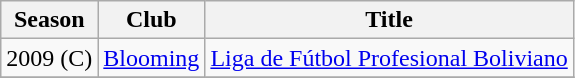<table class="wikitable">
<tr>
<th>Season</th>
<th>Club</th>
<th>Title</th>
</tr>
<tr>
<td>2009 (C)</td>
<td><a href='#'>Blooming</a></td>
<td><a href='#'>Liga de Fútbol Profesional Boliviano</a></td>
</tr>
<tr>
</tr>
</table>
